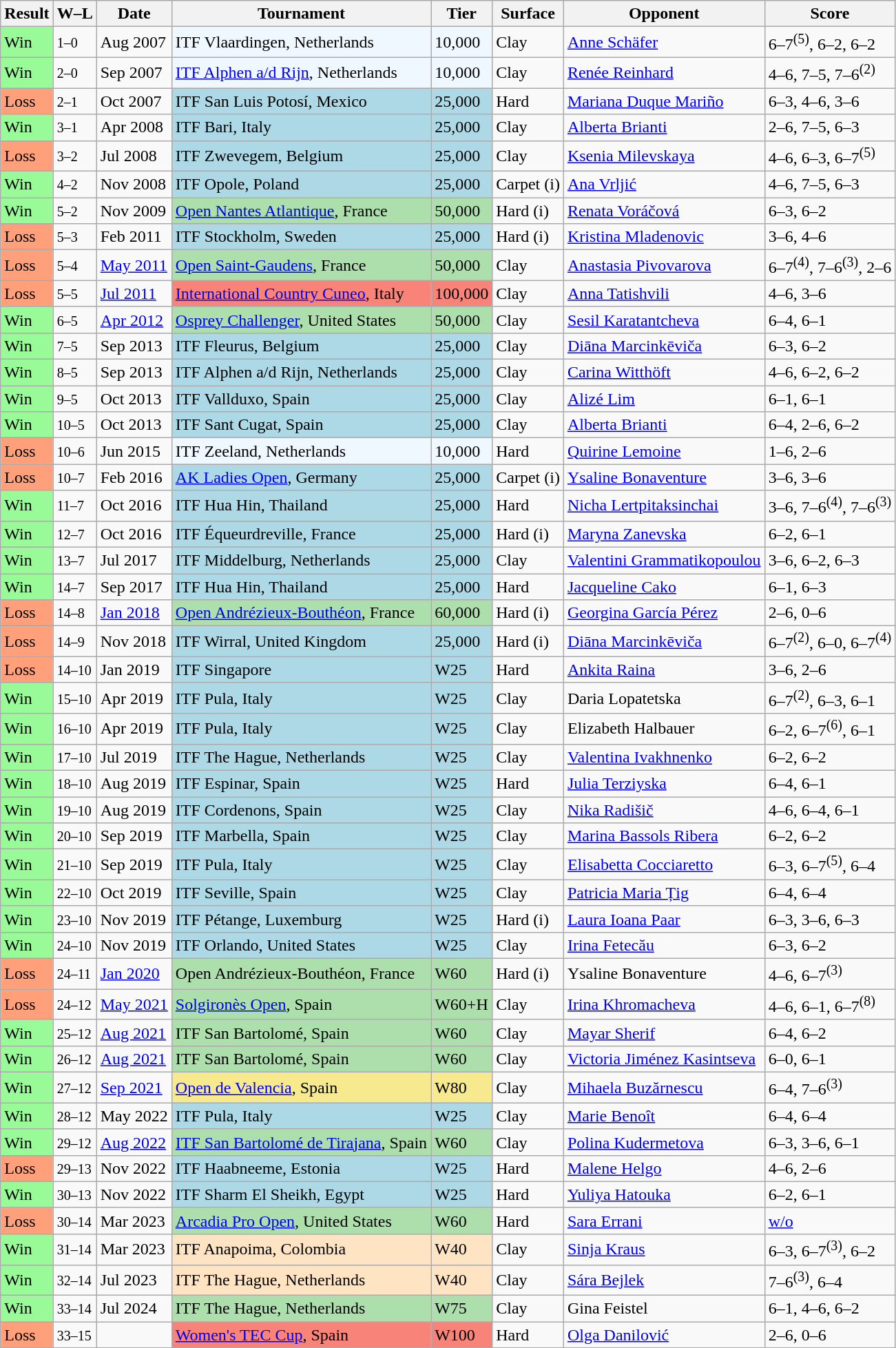<table class="sortable wikitable">
<tr>
<th>Result</th>
<th class="unsortable">W–L</th>
<th>Date</th>
<th>Tournament</th>
<th>Tier</th>
<th>Surface</th>
<th>Opponent</th>
<th class="unsortable">Score</th>
</tr>
<tr>
<td style="background:#98fb98;">Win</td>
<td><small>1–0</small></td>
<td>Aug 2007</td>
<td style="background:#f0f8ff;">ITF Vlaardingen, Netherlands</td>
<td style="background:#f0f8ff;">10,000</td>
<td>Clay</td>
<td> <a href='#'>Anne Schäfer</a></td>
<td>6–7<sup>(5)</sup>, 6–2, 6–2</td>
</tr>
<tr>
<td style="background:#98fb98;">Win</td>
<td><small>2–0</small></td>
<td>Sep 2007</td>
<td style="background:#f0f8ff;"><a href='#'>ITF Alphen a/d Rijn</a>, Netherlands</td>
<td style="background:#f0f8ff;">10,000</td>
<td>Clay</td>
<td> <a href='#'>Renée Reinhard</a></td>
<td>4–6, 7–5, 7–6<sup>(2)</sup></td>
</tr>
<tr>
<td bgcolor="FFA07A">Loss</td>
<td><small>2–1</small></td>
<td>Oct 2007</td>
<td style="background:lightblue;">ITF San Luis Potosí, Mexico</td>
<td style="background:lightblue;">25,000</td>
<td>Hard</td>
<td> <a href='#'>Mariana Duque Mariño</a></td>
<td>6–3, 4–6, 3–6</td>
</tr>
<tr>
<td style="background:#98fb98;">Win</td>
<td><small>3–1</small></td>
<td>Apr 2008</td>
<td style="background:lightblue;">ITF Bari, Italy</td>
<td style="background:lightblue;">25,000</td>
<td>Clay</td>
<td> <a href='#'>Alberta Brianti</a></td>
<td>2–6, 7–5, 6–3</td>
</tr>
<tr>
<td bgcolor="FFA07A">Loss</td>
<td><small>3–2</small></td>
<td>Jul 2008</td>
<td style="background:lightblue;">ITF Zwevegem, Belgium</td>
<td style="background:lightblue;">25,000</td>
<td>Clay</td>
<td> <a href='#'>Ksenia Milevskaya</a></td>
<td>4–6, 6–3, 6–7<sup>(5)</sup></td>
</tr>
<tr>
<td style="background:#98fb98;">Win</td>
<td><small>4–2</small></td>
<td>Nov 2008</td>
<td style="background:lightblue;">ITF Opole, Poland</td>
<td style="background:lightblue;">25,000</td>
<td>Carpet (i)</td>
<td> <a href='#'>Ana Vrljić</a></td>
<td>4–6, 7–5, 6–3</td>
</tr>
<tr>
<td style="background:#98fb98;">Win</td>
<td><small>5–2</small></td>
<td>Nov 2009</td>
<td style="background:#addfad;"><a href='#'>Open Nantes Atlantique</a>, France</td>
<td style="background:#addfad;">50,000</td>
<td>Hard (i)</td>
<td> <a href='#'>Renata Voráčová</a></td>
<td>6–3, 6–2</td>
</tr>
<tr>
<td bgcolor="FFA07A">Loss</td>
<td><small>5–3</small></td>
<td>Feb 2011</td>
<td style="background:lightblue;">ITF Stockholm, Sweden</td>
<td style="background:lightblue;">25,000</td>
<td>Hard (i)</td>
<td> <a href='#'>Kristina Mladenovic</a></td>
<td>3–6, 4–6</td>
</tr>
<tr>
<td bgcolor="FFA07A">Loss</td>
<td><small>5–4</small></td>
<td><a href='#'>May 2011</a></td>
<td style="background:#addfad;"><a href='#'>Open Saint-Gaudens</a>, France</td>
<td style="background:#addfad;">50,000</td>
<td>Clay</td>
<td> <a href='#'>Anastasia Pivovarova</a></td>
<td>6–7<sup>(4)</sup>, 7–6<sup>(3)</sup>, 2–6</td>
</tr>
<tr>
<td bgcolor="FFA07A">Loss</td>
<td><small>5–5</small></td>
<td><a href='#'>Jul 2011</a></td>
<td style="background:#f88379;"><a href='#'>International Country Cuneo</a>, Italy</td>
<td style="background:#f88379;">100,000</td>
<td>Clay</td>
<td> <a href='#'>Anna Tatishvili</a></td>
<td>4–6, 3–6</td>
</tr>
<tr>
<td style="background:#98fb98;">Win</td>
<td><small>6–5</small></td>
<td><a href='#'>Apr 2012</a></td>
<td style="background:#addfad;"><a href='#'>Osprey Challenger</a>, United States</td>
<td style="background:#addfad;">50,000</td>
<td>Clay</td>
<td> <a href='#'>Sesil Karatantcheva</a></td>
<td>6–4, 6–1</td>
</tr>
<tr>
<td style="background:#98fb98;">Win</td>
<td><small>7–5</small></td>
<td>Sep 2013</td>
<td style="background:lightblue;">ITF Fleurus, Belgium</td>
<td style="background:lightblue;">25,000</td>
<td>Clay</td>
<td> <a href='#'>Diāna Marcinkēviča</a></td>
<td>6–3, 6–2</td>
</tr>
<tr>
<td style="background:#98fb98;">Win</td>
<td><small>8–5</small></td>
<td>Sep 2013</td>
<td style="background:lightblue;">ITF Alphen a/d Rijn, Netherlands</td>
<td style="background:lightblue;">25,000</td>
<td>Clay</td>
<td> <a href='#'>Carina Witthöft</a></td>
<td>4–6, 6–2, 6–2</td>
</tr>
<tr>
<td style="background:#98fb98;">Win</td>
<td><small>9–5</small></td>
<td>Oct 2013</td>
<td style="background:lightblue;">ITF Vallduxo, Spain</td>
<td style="background:lightblue;">25,000</td>
<td>Clay</td>
<td> <a href='#'>Alizé Lim</a></td>
<td>6–1, 6–1</td>
</tr>
<tr>
<td style="background:#98fb98;">Win</td>
<td><small>10–5</small></td>
<td>Oct 2013</td>
<td style="background:lightblue;">ITF Sant Cugat, Spain</td>
<td style="background:lightblue;">25,000</td>
<td>Clay</td>
<td> <a href='#'>Alberta Brianti</a></td>
<td>6–4, 2–6, 6–2</td>
</tr>
<tr>
<td style="background:#ffa07a;">Loss</td>
<td><small>10–6</small></td>
<td>Jun 2015</td>
<td style="background:#f0f8ff;">ITF Zeeland, Netherlands</td>
<td style="background:#f0f8ff;">10,000</td>
<td>Hard</td>
<td> <a href='#'>Quirine Lemoine</a></td>
<td>1–6, 2–6</td>
</tr>
<tr>
<td style="background:#ffa07a;">Loss</td>
<td><small>10–7</small></td>
<td>Feb 2016</td>
<td style="background:lightblue;"><a href='#'>AK Ladies Open</a>, Germany</td>
<td style="background:lightblue;">25,000</td>
<td>Carpet (i)</td>
<td> <a href='#'>Ysaline Bonaventure</a></td>
<td>3–6, 3–6</td>
</tr>
<tr>
<td style="background:#98fb98;">Win</td>
<td><small>11–7</small></td>
<td>Oct 2016</td>
<td style="background:lightblue;">ITF Hua Hin, Thailand</td>
<td style="background:lightblue;">25,000</td>
<td>Hard</td>
<td> <a href='#'>Nicha Lertpitaksinchai</a></td>
<td>3–6, 7–6<sup>(4)</sup>, 7–6<sup>(3)</sup></td>
</tr>
<tr>
<td style="background:#98fb98;">Win</td>
<td><small>12–7</small></td>
<td>Oct 2016</td>
<td style="background:lightblue;">ITF Équeurdreville, France</td>
<td style="background:lightblue;">25,000</td>
<td>Hard (i)</td>
<td> <a href='#'>Maryna Zanevska</a></td>
<td>6–2, 6–1</td>
</tr>
<tr>
<td style="background:#98fb98;">Win</td>
<td><small>13–7</small></td>
<td>Jul 2017</td>
<td style="background:lightblue;">ITF Middelburg, Netherlands</td>
<td style="background:lightblue;">25,000</td>
<td>Clay</td>
<td> <a href='#'>Valentini Grammatikopoulou</a></td>
<td>3–6, 6–2, 6–3</td>
</tr>
<tr>
<td style="background:#98fb98;">Win</td>
<td><small>14–7</small></td>
<td>Sep 2017</td>
<td style="background:lightblue;">ITF Hua Hin, Thailand</td>
<td style="background:lightblue;">25,000</td>
<td>Hard</td>
<td> <a href='#'>Jacqueline Cako</a></td>
<td>6–1, 6–3</td>
</tr>
<tr>
<td style="background:#ffa07a;">Loss</td>
<td><small>14–8</small></td>
<td><a href='#'>Jan 2018</a></td>
<td style="background:#addfad;"><a href='#'>Open Andrézieux-Bouthéon</a>, France</td>
<td style="background:#addfad;">60,000</td>
<td>Hard (i)</td>
<td> <a href='#'>Georgina García Pérez</a></td>
<td>2–6, 0–6</td>
</tr>
<tr>
<td style="background:#ffa07a;">Loss</td>
<td><small>14–9</small></td>
<td>Nov 2018</td>
<td style="background:lightblue;">ITF Wirral, United Kingdom</td>
<td style="background:lightblue;">25,000</td>
<td>Hard (i)</td>
<td> <a href='#'>Diāna Marcinkēviča</a></td>
<td>6–7<sup>(2)</sup>, 6–0, 6–7<sup>(4)</sup></td>
</tr>
<tr>
<td style="background:#ffa07a;">Loss</td>
<td><small>14–10</small></td>
<td>Jan 2019</td>
<td style="background:lightblue;">ITF Singapore</td>
<td style="background:lightblue;">W25</td>
<td>Hard</td>
<td> <a href='#'>Ankita Raina</a></td>
<td>3–6, 2–6</td>
</tr>
<tr>
<td style="background:#98fb98;">Win</td>
<td><small>15–10</small></td>
<td>Apr 2019</td>
<td style="background:lightblue;">ITF Pula, Italy</td>
<td style="background:lightblue;">W25</td>
<td>Clay</td>
<td> Daria Lopatetska</td>
<td>6–7<sup>(2)</sup>, 6–3, 6–1</td>
</tr>
<tr>
<td style="background:#98fb98;">Win</td>
<td><small>16–10</small></td>
<td>Apr 2019</td>
<td style="background:lightblue;">ITF Pula, Italy</td>
<td style="background:lightblue;">W25</td>
<td>Clay</td>
<td> Elizabeth Halbauer</td>
<td>6–2, 6–7<sup>(6)</sup>, 6–1</td>
</tr>
<tr>
<td style="background:#98fb98;">Win</td>
<td><small>17–10</small></td>
<td>Jul 2019</td>
<td style="background:lightblue;">ITF The Hague, Netherlands</td>
<td style="background:lightblue;">W25</td>
<td>Clay</td>
<td> <a href='#'>Valentina Ivakhnenko</a></td>
<td>6–2, 6–2</td>
</tr>
<tr>
<td style="background:#98fb98;">Win</td>
<td><small>18–10</small></td>
<td>Aug 2019</td>
<td style="background:lightblue;">ITF Espinar, Spain</td>
<td style="background:lightblue;">W25</td>
<td>Hard</td>
<td> <a href='#'>Julia Terziyska</a></td>
<td>6–4, 6–1</td>
</tr>
<tr>
<td style="background:#98fb98;">Win</td>
<td><small>19–10</small></td>
<td>Aug 2019</td>
<td style="background:lightblue;">ITF Cordenons, Spain</td>
<td style="background:lightblue;">W25</td>
<td>Clay</td>
<td> <a href='#'>Nika Radišič</a></td>
<td>4–6, 6–4, 6–1</td>
</tr>
<tr>
<td style="background:#98fb98;">Win</td>
<td><small>20–10</small></td>
<td>Sep 2019</td>
<td style="background:lightblue;">ITF Marbella, Spain</td>
<td style="background:lightblue;">W25</td>
<td>Clay</td>
<td> <a href='#'>Marina Bassols Ribera</a></td>
<td>6–2, 6–2</td>
</tr>
<tr>
<td style="background:#98fb98;">Win</td>
<td><small>21–10</small></td>
<td>Sep 2019</td>
<td style="background:lightblue;">ITF Pula, Italy</td>
<td style="background:lightblue;">W25</td>
<td>Clay</td>
<td> <a href='#'>Elisabetta Cocciaretto</a></td>
<td>6–3, 6–7<sup>(5)</sup>, 6–4</td>
</tr>
<tr>
<td style="background:#98fb98;">Win</td>
<td><small>22–10</small></td>
<td>Oct 2019</td>
<td style="background:lightblue;">ITF Seville, Spain</td>
<td style="background:lightblue;">W25</td>
<td>Clay</td>
<td> <a href='#'>Patricia Maria Țig</a></td>
<td>6–4, 6–4</td>
</tr>
<tr>
<td style="background:#98fb98;">Win</td>
<td><small>23–10</small></td>
<td>Nov 2019</td>
<td style="background:lightblue;">ITF Pétange, Luxemburg</td>
<td style="background:lightblue;">W25</td>
<td>Hard (i)</td>
<td> <a href='#'>Laura Ioana Paar</a></td>
<td>6–3, 3–6, 6–3</td>
</tr>
<tr>
<td style="background:#98fb98;">Win</td>
<td><small>24–10</small></td>
<td>Nov 2019</td>
<td style="background:lightblue;">ITF Orlando, United States</td>
<td style="background:lightblue;">W25</td>
<td>Clay</td>
<td> <a href='#'>Irina Fetecău</a></td>
<td>6–3, 6–2</td>
</tr>
<tr>
<td style="background:#ffa07a;">Loss</td>
<td><small>24–11</small></td>
<td><a href='#'>Jan 2020</a></td>
<td style="background:#addfad;">Open Andrézieux-Bouthéon, France</td>
<td style="background:#addfad;">W60</td>
<td>Hard (i)</td>
<td> Ysaline Bonaventure</td>
<td>4–6, 6–7<sup>(3)</sup></td>
</tr>
<tr>
<td style="background:#ffa07a;">Loss</td>
<td><small>24–12</small></td>
<td><a href='#'>May 2021</a></td>
<td style="background:#addfad;"><a href='#'>Solgironès Open</a>, Spain</td>
<td style="background:#addfad;">W60+H</td>
<td>Clay</td>
<td> <a href='#'>Irina Khromacheva</a></td>
<td>4–6, 6–1, 6–7<sup>(8)</sup></td>
</tr>
<tr>
<td style="background:#98fb98;">Win</td>
<td><small>25–12</small></td>
<td><a href='#'>Aug 2021</a></td>
<td style="background:#addfad;">ITF San Bartolomé, Spain</td>
<td style="background:#addfad;">W60</td>
<td>Clay</td>
<td> <a href='#'>Mayar Sherif</a></td>
<td>6–4, 6–2</td>
</tr>
<tr>
<td style="background:#98fb98;">Win</td>
<td><small>26–12</small></td>
<td><a href='#'>Aug 2021</a></td>
<td style="background:#addfad;">ITF San Bartolomé, Spain</td>
<td style="background:#addfad;">W60</td>
<td>Clay</td>
<td> <a href='#'>Victoria Jiménez Kasintseva</a></td>
<td>6–0, 6–1</td>
</tr>
<tr>
<td style="background:#98fb98;">Win</td>
<td><small>27–12</small></td>
<td><a href='#'>Sep 2021</a></td>
<td style="background:#f7e98e;"><a href='#'>Open de Valencia</a>, Spain</td>
<td style="background:#f7e98e;">W80</td>
<td>Clay</td>
<td> <a href='#'>Mihaela Buzărnescu</a></td>
<td>6–4, 7–6<sup>(3)</sup></td>
</tr>
<tr>
<td style="background:#98fb98;">Win</td>
<td><small>28–12</small></td>
<td>May 2022</td>
<td style="background:lightblue;">ITF Pula, Italy</td>
<td style="background:lightblue;">W25</td>
<td>Clay</td>
<td> <a href='#'>Marie Benoît</a></td>
<td>6–4, 6–4</td>
</tr>
<tr>
<td style="background:#98fb98;">Win</td>
<td><small>29–12</small></td>
<td><a href='#'>Aug 2022</a></td>
<td style="background:#addfad;"><a href='#'>ITF San Bartolomé de Tirajana</a>, Spain</td>
<td style="background:#addfad;">W60</td>
<td>Clay</td>
<td> <a href='#'>Polina Kudermetova</a></td>
<td>6–3, 3–6, 6–1</td>
</tr>
<tr>
<td style="background:#ffa07a;">Loss</td>
<td><small>29–13</small></td>
<td>Nov 2022</td>
<td style="background:lightblue;">ITF Haabneeme, Estonia</td>
<td style="background:lightblue;">W25</td>
<td>Hard</td>
<td> <a href='#'>Malene Helgo</a></td>
<td>4–6, 2–6</td>
</tr>
<tr>
<td style="background:#98fb98;">Win</td>
<td><small>30–13</small></td>
<td>Nov 2022</td>
<td style="background:lightblue;">ITF Sharm El Sheikh, Egypt</td>
<td style="background:lightblue;">W25</td>
<td>Hard</td>
<td> <a href='#'>Yuliya Hatouka</a></td>
<td>6–2, 6–1</td>
</tr>
<tr>
<td style="background:#ffa07a;">Loss</td>
<td><small>30–14</small></td>
<td>Mar 2023</td>
<td style="background:#addfad;"><a href='#'>Arcadia Pro Open</a>, United States</td>
<td style="background:#addfad;">W60</td>
<td>Hard</td>
<td> <a href='#'>Sara Errani</a></td>
<td><a href='#'>w/o</a></td>
</tr>
<tr>
<td style="background:#98fb98;">Win</td>
<td><small>31–14</small></td>
<td>Mar 2023</td>
<td style="background:#ffe4c4;">ITF Anapoima, Colombia</td>
<td style="background:#ffe4c4;">W40</td>
<td>Clay</td>
<td> <a href='#'>Sinja Kraus</a></td>
<td>6–3, 6–7<sup>(3)</sup>, 6–2</td>
</tr>
<tr>
<td style="background:#98fb98;">Win</td>
<td><small>32–14</small></td>
<td>Jul 2023</td>
<td style="background:#ffe4c4;">ITF The Hague, Netherlands</td>
<td style="background:#ffe4c4;">W40</td>
<td>Clay</td>
<td> <a href='#'>Sára Bejlek</a></td>
<td>7–6<sup>(3)</sup>, 6–4</td>
</tr>
<tr>
<td style="background:#98fb98;">Win</td>
<td><small>33–14</small></td>
<td>Jul 2024</td>
<td style="background:#addfad;">ITF The Hague, Netherlands</td>
<td style="background:#addfad;">W75</td>
<td>Clay</td>
<td> Gina Feistel</td>
<td>6–1, 4–6, 6–2</td>
</tr>
<tr>
<td style="background:#ffa07a;">Loss</td>
<td><small>33–15</small></td>
<td><a href='#'></a></td>
<td bgcolor=f88379><a href='#'>Women's TEC Cup</a>, Spain</td>
<td bgcolor=f88379>W100</td>
<td>Hard</td>
<td> <a href='#'>Olga Danilović</a></td>
<td>2–6, 0–6</td>
</tr>
</table>
